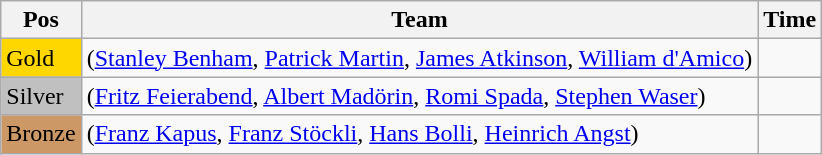<table class="wikitable">
<tr>
<th>Pos</th>
<th>Team</th>
<th>Time</th>
</tr>
<tr>
<td style="background:gold">Gold</td>
<td> (<a href='#'>Stanley Benham</a>, <a href='#'>Patrick Martin</a>, <a href='#'>James Atkinson</a>, <a href='#'>William d'Amico</a>)</td>
<td></td>
</tr>
<tr>
<td style="background:silver">Silver</td>
<td> (<a href='#'>Fritz Feierabend</a>, <a href='#'>Albert Madörin</a>, <a href='#'>Romi Spada</a>, <a href='#'>Stephen Waser</a>)</td>
<td></td>
</tr>
<tr>
<td style="background:#cc9966">Bronze</td>
<td> (<a href='#'>Franz Kapus</a>, <a href='#'>Franz Stöckli</a>, <a href='#'>Hans Bolli</a>, <a href='#'>Heinrich Angst</a>)</td>
<td></td>
</tr>
</table>
